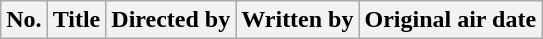<table class="wikitable plainrowheaders" style="background:#fff;">
<tr>
<th style="background:#;">No.</th>
<th style="background:#;">Title</th>
<th style="background:#;">Directed by</th>
<th style="background:#;">Written by</th>
<th style="background:#;">Original air date<br>




</th>
</tr>
</table>
